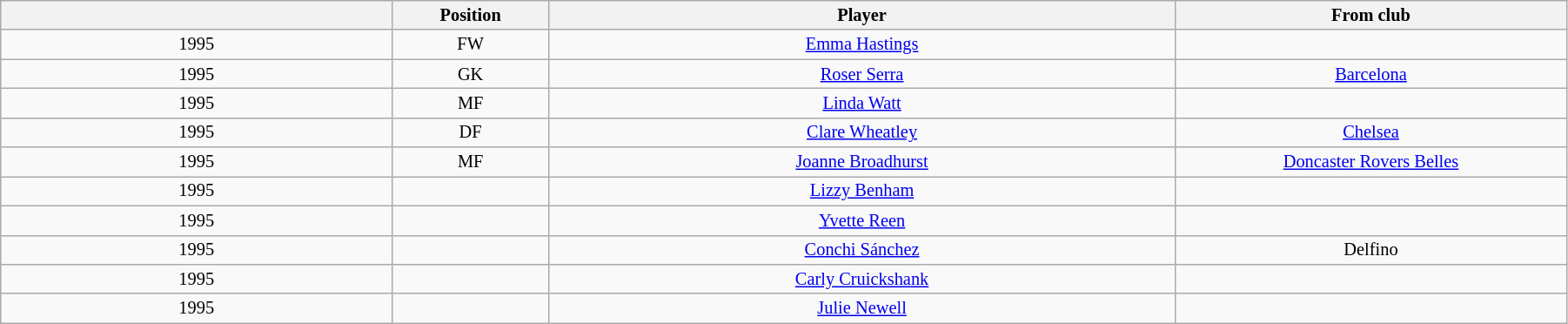<table class="wikitable sortable" style="width:95%; text-align:center; font-size:85%; text-align:center;">
<tr>
<th width="25%"></th>
<th width="10%">Position</th>
<th>Player</th>
<th width="25%">From club</th>
</tr>
<tr>
<td>1995</td>
<td>FW</td>
<td> <a href='#'>Emma Hastings</a></td>
<td></td>
</tr>
<tr>
<td>1995</td>
<td>GK</td>
<td> <a href='#'>Roser Serra</a></td>
<td> <a href='#'>Barcelona</a></td>
</tr>
<tr>
<td>1995</td>
<td>MF</td>
<td> <a href='#'>Linda Watt</a></td>
<td></td>
</tr>
<tr>
<td>1995</td>
<td>DF</td>
<td> <a href='#'>Clare Wheatley</a></td>
<td> <a href='#'>Chelsea</a></td>
</tr>
<tr>
<td>1995</td>
<td>MF</td>
<td><em></em> <a href='#'>Joanne Broadhurst</a></td>
<td><em></em> <a href='#'>Doncaster Rovers Belles</a></td>
</tr>
<tr>
<td>1995</td>
<td></td>
<td><a href='#'>Lizzy Benham</a></td>
<td></td>
</tr>
<tr>
<td>1995</td>
<td></td>
<td><a href='#'>Yvette Reen</a></td>
<td></td>
</tr>
<tr>
<td>1995</td>
<td></td>
<td><a href='#'>Conchi Sánchez</a></td>
<td> Delfino</td>
</tr>
<tr>
<td>1995</td>
<td></td>
<td><a href='#'>Carly Cruickshank</a></td>
<td></td>
</tr>
<tr>
<td>1995</td>
<td></td>
<td><a href='#'>Julie Newell</a></td>
<td></td>
</tr>
</table>
